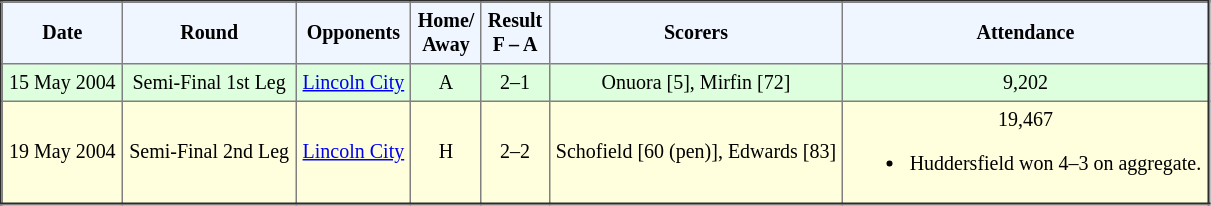<table border="2" cellpadding="4" style="border-collapse:collapse; text-align:center; font-size:smaller;">
<tr style="background:#f0f6ff;">
<th><strong>Date</strong></th>
<th><strong>Round</strong></th>
<th><strong>Opponents</strong></th>
<th><strong>Home/<br>Away</strong></th>
<th><strong>Result<br>F – A</strong></th>
<th><strong>Scorers</strong></th>
<th><strong>Attendance</strong></th>
</tr>
<tr bgcolor="#ddffdd">
<td>15 May 2004</td>
<td>Semi-Final 1st Leg</td>
<td><a href='#'>Lincoln City</a></td>
<td>A</td>
<td>2–1</td>
<td>Onuora [5], Mirfin [72]</td>
<td>9,202</td>
</tr>
<tr bgcolor="#ffffdd">
<td>19 May 2004</td>
<td>Semi-Final 2nd Leg</td>
<td><a href='#'>Lincoln City</a></td>
<td>H</td>
<td>2–2</td>
<td>Schofield [60 (pen)], Edwards [83]</td>
<td>19,467<br><ul><li>Huddersfield won 4–3 on aggregate.</li></ul></td>
</tr>
</table>
